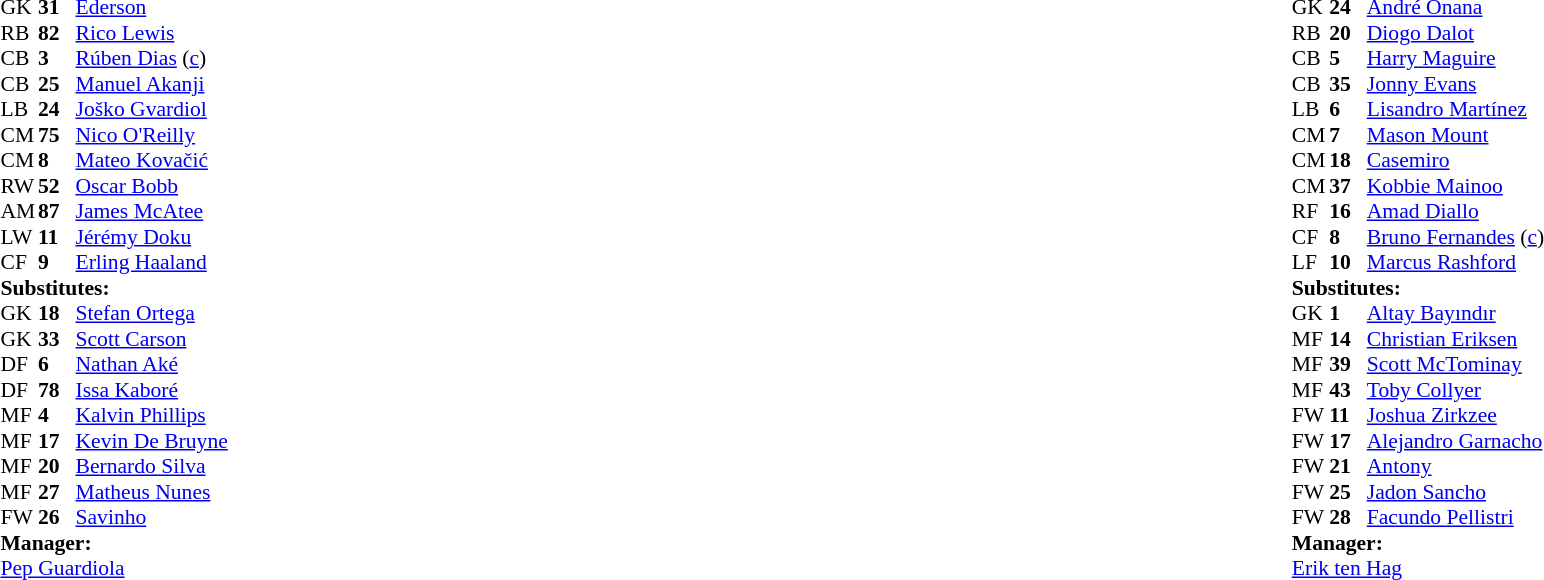<table width="100%">
<tr>
<td valign="top" width="40%"><br><table style="font-size:90%" cellspacing="0" cellpadding="0">
<tr>
<th width=25></th>
<th width=25></th>
</tr>
<tr>
<td>GK</td>
<td><strong>31</strong></td>
<td> <a href='#'>Ederson</a></td>
</tr>
<tr>
<td>RB</td>
<td><strong>82</strong></td>
<td> <a href='#'>Rico Lewis</a></td>
</tr>
<tr>
<td>CB</td>
<td><strong>3</strong></td>
<td> <a href='#'>Rúben Dias</a> (<a href='#'>c</a>)</td>
</tr>
<tr>
<td>CB</td>
<td><strong>25</strong></td>
<td> <a href='#'>Manuel Akanji</a></td>
</tr>
<tr>
<td>LB</td>
<td><strong>24</strong></td>
<td> <a href='#'>Joško Gvardiol</a></td>
<td></td>
<td></td>
</tr>
<tr>
<td>CM</td>
<td><strong>75</strong></td>
<td> <a href='#'>Nico O'Reilly</a></td>
<td></td>
<td></td>
</tr>
<tr>
<td>CM</td>
<td><strong>8</strong></td>
<td> <a href='#'>Mateo Kovačić</a></td>
</tr>
<tr>
<td>RW</td>
<td><strong>52</strong></td>
<td> <a href='#'>Oscar Bobb</a></td>
<td></td>
<td></td>
</tr>
<tr>
<td>AM</td>
<td><strong>87</strong></td>
<td> <a href='#'>James McAtee</a></td>
<td></td>
<td></td>
</tr>
<tr>
<td>LW</td>
<td><strong>11</strong></td>
<td> <a href='#'>Jérémy Doku</a></td>
<td></td>
<td></td>
</tr>
<tr>
<td>CF</td>
<td><strong>9</strong></td>
<td> <a href='#'>Erling Haaland</a></td>
</tr>
<tr>
<td colspan="3"><strong>Substitutes:</strong></td>
</tr>
<tr>
<td>GK</td>
<td><strong>18</strong></td>
<td> <a href='#'>Stefan Ortega</a></td>
</tr>
<tr>
<td>GK</td>
<td><strong>33</strong></td>
<td> <a href='#'>Scott Carson</a></td>
</tr>
<tr>
<td>DF</td>
<td><strong>6</strong></td>
<td> <a href='#'>Nathan Aké</a></td>
<td></td>
<td></td>
</tr>
<tr>
<td>DF</td>
<td><strong>78</strong></td>
<td> <a href='#'>Issa Kaboré</a></td>
</tr>
<tr>
<td>MF</td>
<td><strong>4</strong></td>
<td> <a href='#'>Kalvin Phillips</a></td>
</tr>
<tr>
<td>MF</td>
<td><strong>17</strong></td>
<td> <a href='#'>Kevin De Bruyne</a></td>
<td></td>
<td></td>
</tr>
<tr>
<td>MF</td>
<td><strong>20</strong></td>
<td> <a href='#'>Bernardo Silva</a></td>
<td></td>
<td></td>
</tr>
<tr>
<td>MF</td>
<td><strong>27</strong></td>
<td> <a href='#'>Matheus Nunes</a></td>
<td></td>
<td></td>
</tr>
<tr>
<td>FW</td>
<td><strong>26</strong></td>
<td> <a href='#'>Savinho</a></td>
<td></td>
<td></td>
</tr>
<tr>
<td colspan="3"><strong>Manager:</strong></td>
</tr>
<tr>
<td colspan="3"> <a href='#'>Pep Guardiola</a></td>
</tr>
</table>
</td>
<td valign="top"></td>
<td valign="top" width="50%"><br><table style="font-size:90%; margin:auto" cellspacing="0" cellpadding="0">
<tr>
<th width=25></th>
<th width=25></th>
</tr>
<tr>
<td>GK</td>
<td><strong>24</strong></td>
<td> <a href='#'>André Onana</a></td>
</tr>
<tr>
<td>RB</td>
<td><strong>20</strong></td>
<td> <a href='#'>Diogo Dalot</a></td>
</tr>
<tr>
<td>CB</td>
<td><strong>5</strong></td>
<td> <a href='#'>Harry Maguire</a></td>
<td></td>
<td></td>
</tr>
<tr>
<td>CB</td>
<td><strong>35</strong></td>
<td> <a href='#'>Jonny Evans</a></td>
</tr>
<tr>
<td>LB</td>
<td><strong>6</strong></td>
<td> <a href='#'>Lisandro Martínez</a></td>
</tr>
<tr>
<td>CM</td>
<td><strong>7</strong></td>
<td> <a href='#'>Mason Mount</a></td>
<td></td>
<td></td>
</tr>
<tr>
<td>CM</td>
<td><strong>18</strong></td>
<td> <a href='#'>Casemiro</a></td>
</tr>
<tr>
<td>CM</td>
<td><strong>37</strong></td>
<td> <a href='#'>Kobbie Mainoo</a></td>
<td></td>
<td></td>
</tr>
<tr>
<td>RF</td>
<td><strong>16</strong></td>
<td> <a href='#'>Amad Diallo</a></td>
<td></td>
<td></td>
</tr>
<tr>
<td>CF</td>
<td><strong>8</strong></td>
<td> <a href='#'>Bruno Fernandes</a> (<a href='#'>c</a>)</td>
</tr>
<tr>
<td>LF</td>
<td><strong>10</strong></td>
<td> <a href='#'>Marcus Rashford</a></td>
<td></td>
<td></td>
</tr>
<tr>
<td colspan="3"><strong>Substitutes:</strong></td>
</tr>
<tr>
<td>GK</td>
<td><strong>1</strong></td>
<td> <a href='#'>Altay Bayındır</a></td>
</tr>
<tr>
<td>MF</td>
<td><strong>14</strong></td>
<td> <a href='#'>Christian Eriksen</a></td>
</tr>
<tr>
<td>MF</td>
<td><strong>39</strong></td>
<td> <a href='#'>Scott McTominay</a></td>
<td></td>
<td></td>
</tr>
<tr>
<td>MF</td>
<td><strong>43</strong></td>
<td> <a href='#'>Toby Collyer</a></td>
<td></td>
<td></td>
</tr>
<tr>
<td>FW</td>
<td><strong>11</strong></td>
<td> <a href='#'>Joshua Zirkzee</a></td>
</tr>
<tr>
<td>FW</td>
<td><strong>17</strong></td>
<td> <a href='#'>Alejandro Garnacho</a></td>
<td></td>
<td></td>
</tr>
<tr>
<td>FW</td>
<td><strong>21</strong></td>
<td> <a href='#'>Antony</a></td>
</tr>
<tr>
<td>FW</td>
<td><strong>25</strong></td>
<td> <a href='#'>Jadon Sancho</a></td>
<td></td>
<td></td>
</tr>
<tr>
<td>FW</td>
<td><strong>28</strong></td>
<td> <a href='#'>Facundo Pellistri</a></td>
<td></td>
<td></td>
</tr>
<tr>
<td colspan="3"><strong>Manager:</strong></td>
</tr>
<tr>
<td colspan="3"> <a href='#'>Erik ten Hag</a></td>
</tr>
</table>
</td>
</tr>
</table>
